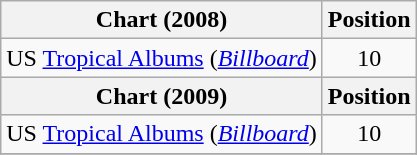<table class="wikitable plainrowheaders" style="text-align:center;">
<tr>
<th scope="col">Chart (2008)</th>
<th scope="col">Position</th>
</tr>
<tr>
<td>US <a href='#'>Tropical Albums</a> (<em><a href='#'>Billboard</a></em>)</td>
<td style="text-align:center;">10</td>
</tr>
<tr>
<th scope="col">Chart (2009)</th>
<th scope="col">Position</th>
</tr>
<tr>
<td>US <a href='#'>Tropical Albums</a> (<em><a href='#'>Billboard</a></em>)</td>
<td style="text-align:center;">10</td>
</tr>
<tr>
</tr>
</table>
